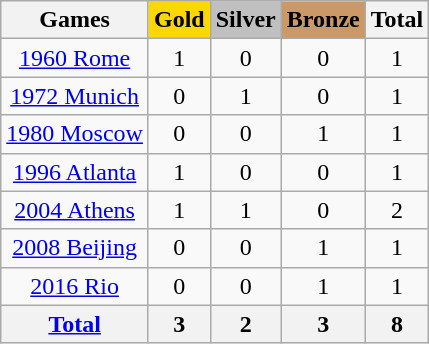<table class="wikitable sortable" style="text-align:center">
<tr>
<th>Games</th>
<th style="background-color:gold;">Gold</th>
<th style="background-color:silver;">Silver</th>
<th style="background-color:#c96;">Bronze</th>
<th>Total</th>
</tr>
<tr>
<td><a href='#'>1960 Rome</a></td>
<td>1</td>
<td>0</td>
<td>0</td>
<td>1</td>
</tr>
<tr>
<td><a href='#'>1972 Munich</a></td>
<td>0</td>
<td>1</td>
<td>0</td>
<td>1</td>
</tr>
<tr>
<td><a href='#'>1980 Moscow</a></td>
<td>0</td>
<td>0</td>
<td>1</td>
<td>1</td>
</tr>
<tr>
<td><a href='#'>1996 Atlanta</a></td>
<td>1</td>
<td>0</td>
<td>0</td>
<td>1</td>
</tr>
<tr>
<td><a href='#'>2004 Athens</a></td>
<td>1</td>
<td>1</td>
<td>0</td>
<td>2</td>
</tr>
<tr>
<td><a href='#'>2008 Beijing</a></td>
<td>0</td>
<td>0</td>
<td>1</td>
<td>1</td>
</tr>
<tr>
<td><a href='#'>2016 Rio</a></td>
<td>0</td>
<td>0</td>
<td>1</td>
<td>1</td>
</tr>
<tr>
<th><a href='#'>Total</a></th>
<th>3</th>
<th>2</th>
<th>3</th>
<th>8</th>
</tr>
</table>
